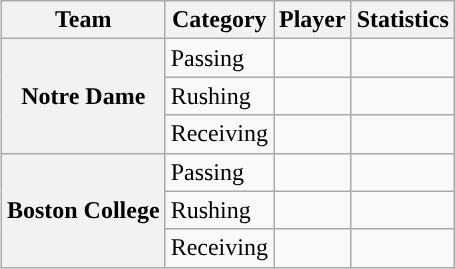<table class="wikitable" style="float:right">
<tr>
<th>Team</th>
<th>Category</th>
<th>Player</th>
<th>Statistics</th>
</tr>
<tr>
<th rowspan=3>Notre Dame</th>
<td>Passing</td>
<td></td>
<td></td>
</tr>
<tr>
<td>Rushing</td>
<td></td>
<td></td>
</tr>
<tr>
<td>Receiving</td>
<td></td>
<td></td>
</tr>
<tr>
<th rowspan=3>Boston College</th>
<td>Passing</td>
<td></td>
<td></td>
</tr>
<tr>
<td>Rushing</td>
<td></td>
<td></td>
</tr>
<tr>
<td>Receiving</td>
<td></td>
<td></td>
</tr>
</table>
